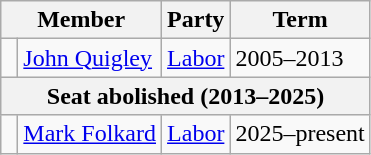<table class="wikitable">
<tr>
<th colspan="2">Member</th>
<th>Party</th>
<th>Term</th>
</tr>
<tr>
<td> </td>
<td><a href='#'>John Quigley</a></td>
<td><a href='#'>Labor</a></td>
<td>2005–2013</td>
</tr>
<tr>
<th colspan="4">Seat abolished (2013–2025)</th>
</tr>
<tr>
<td> </td>
<td><a href='#'>Mark Folkard</a></td>
<td><a href='#'>Labor</a></td>
<td>2025–present</td>
</tr>
</table>
